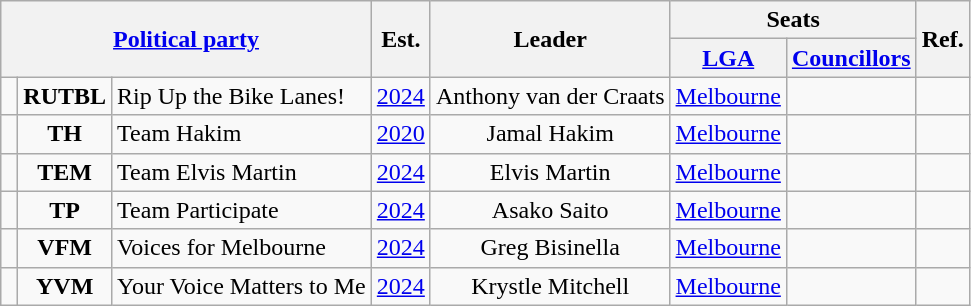<table class="wikitable" style="text-align:center">
<tr>
<th colspan="3" rowspan="2"><a href='#'>Political party</a></th>
<th rowspan="2">Est.</th>
<th rowspan="2">Leader</th>
<th colspan="2">Seats</th>
<th rowspan="2">Ref.</th>
</tr>
<tr>
<th><a href='#'>LGA</a></th>
<th><a href='#'>Councillors</a></th>
</tr>
<tr>
<td> </td>
<td><strong>RUTBL</strong></td>
<td style="text-align:left;">Rip Up the Bike Lanes!</td>
<td><a href='#'>2024</a></td>
<td>Anthony van der Craats</td>
<td><a href='#'>Melbourne</a></td>
<td></td>
<td></td>
</tr>
<tr>
<td> </td>
<td><strong>TH</strong></td>
<td style="text-align:left;">Team Hakim</td>
<td><a href='#'>2020</a></td>
<td>Jamal Hakim</td>
<td><a href='#'>Melbourne</a></td>
<td></td>
<td></td>
</tr>
<tr>
<td> </td>
<td><strong>TEM</strong></td>
<td style="text-align:left;">Team Elvis Martin</td>
<td><a href='#'>2024</a></td>
<td>Elvis Martin</td>
<td><a href='#'>Melbourne</a></td>
<td></td>
<td></td>
</tr>
<tr>
<td> </td>
<td><strong>TP</strong></td>
<td style="text-align:left;">Team Participate</td>
<td><a href='#'>2024</a></td>
<td>Asako Saito</td>
<td><a href='#'>Melbourne</a></td>
<td></td>
<td></td>
</tr>
<tr>
<td> </td>
<td><strong>VFM</strong></td>
<td style="text-align:left;">Voices for Melbourne</td>
<td><a href='#'>2024</a></td>
<td>Greg Bisinella</td>
<td><a href='#'>Melbourne</a></td>
<td></td>
<td></td>
</tr>
<tr>
<td> </td>
<td><strong>YVM</strong></td>
<td style="text-align:left;">Your Voice Matters to Me</td>
<td><a href='#'>2024</a></td>
<td>Krystle Mitchell</td>
<td><a href='#'>Melbourne</a></td>
<td></td>
<td></td>
</tr>
</table>
